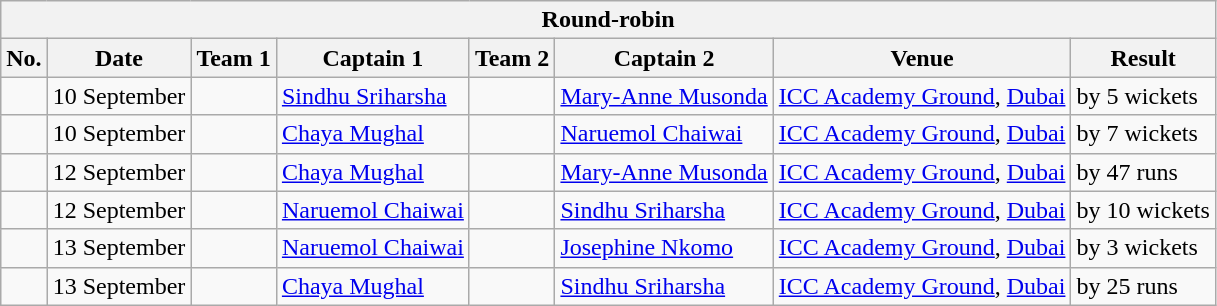<table class="wikitable">
<tr>
<th colspan="8">Round-robin</th>
</tr>
<tr>
<th>No.</th>
<th>Date</th>
<th>Team 1</th>
<th>Captain 1</th>
<th>Team 2</th>
<th>Captain 2</th>
<th>Venue</th>
<th>Result</th>
</tr>
<tr>
<td></td>
<td>10 September</td>
<td></td>
<td><a href='#'>Sindhu Sriharsha</a></td>
<td></td>
<td><a href='#'>Mary-Anne Musonda</a></td>
<td><a href='#'>ICC Academy Ground</a>, <a href='#'>Dubai</a></td>
<td> by 5 wickets</td>
</tr>
<tr>
<td></td>
<td>10 September</td>
<td></td>
<td><a href='#'>Chaya Mughal</a></td>
<td></td>
<td><a href='#'>Naruemol Chaiwai</a></td>
<td><a href='#'>ICC Academy Ground</a>, <a href='#'>Dubai</a></td>
<td> by 7 wickets</td>
</tr>
<tr>
<td></td>
<td>12 September</td>
<td></td>
<td><a href='#'>Chaya Mughal</a></td>
<td></td>
<td><a href='#'>Mary-Anne Musonda</a></td>
<td><a href='#'>ICC Academy Ground</a>, <a href='#'>Dubai</a></td>
<td> by 47 runs</td>
</tr>
<tr>
<td></td>
<td>12 September</td>
<td></td>
<td><a href='#'>Naruemol Chaiwai</a></td>
<td></td>
<td><a href='#'>Sindhu Sriharsha</a></td>
<td><a href='#'>ICC Academy Ground</a>, <a href='#'>Dubai</a></td>
<td> by 10 wickets</td>
</tr>
<tr>
<td></td>
<td>13 September</td>
<td></td>
<td><a href='#'>Naruemol Chaiwai</a></td>
<td></td>
<td><a href='#'>Josephine Nkomo</a></td>
<td><a href='#'>ICC Academy Ground</a>, <a href='#'>Dubai</a></td>
<td> by 3 wickets</td>
</tr>
<tr>
<td></td>
<td>13 September</td>
<td></td>
<td><a href='#'>Chaya Mughal</a></td>
<td></td>
<td><a href='#'>Sindhu Sriharsha</a></td>
<td><a href='#'>ICC Academy Ground</a>, <a href='#'>Dubai</a></td>
<td> by 25 runs</td>
</tr>
</table>
